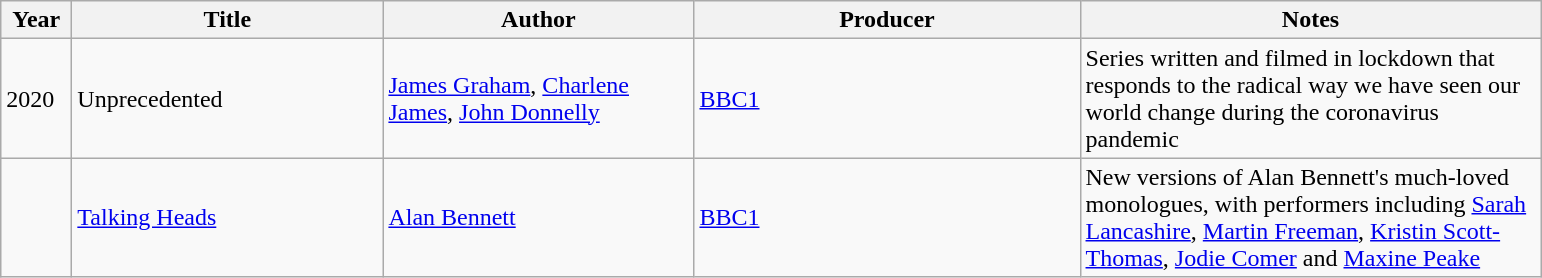<table class="wikitable sortable">
<tr>
<th scope="col" width="40">Year</th>
<th scope="col" width="200">Title</th>
<th scope="col" width="200">Author</th>
<th scope="col" width="250">Producer</th>
<th scope="col" width="300">Notes</th>
</tr>
<tr>
<td>2020</td>
<td>Unprecedented</td>
<td><a href='#'>James Graham</a>, <a href='#'>Charlene James</a>, <a href='#'>John Donnelly</a></td>
<td><a href='#'>BBC1</a></td>
<td>Series written and filmed in lockdown that responds to the radical way we have seen our world change during the coronavirus pandemic</td>
</tr>
<tr>
<td></td>
<td><a href='#'>Talking Heads</a></td>
<td><a href='#'>Alan Bennett</a></td>
<td><a href='#'>BBC1</a></td>
<td>New versions of Alan Bennett's much-loved monologues, with performers including <a href='#'>Sarah Lancashire</a>, <a href='#'>Martin Freeman</a>, <a href='#'>Kristin Scott-Thomas</a>, <a href='#'>Jodie Comer</a> and <a href='#'>Maxine Peake</a></td>
</tr>
</table>
